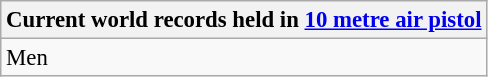<table class="wikitable" style="font-size: 95%">
<tr>
<th colspan=7>Current world records held in <a href='#'>10 metre air pistol</a></th>
</tr>
<tr>
<td rowspan=1>Men<br></td>
</tr>
</table>
